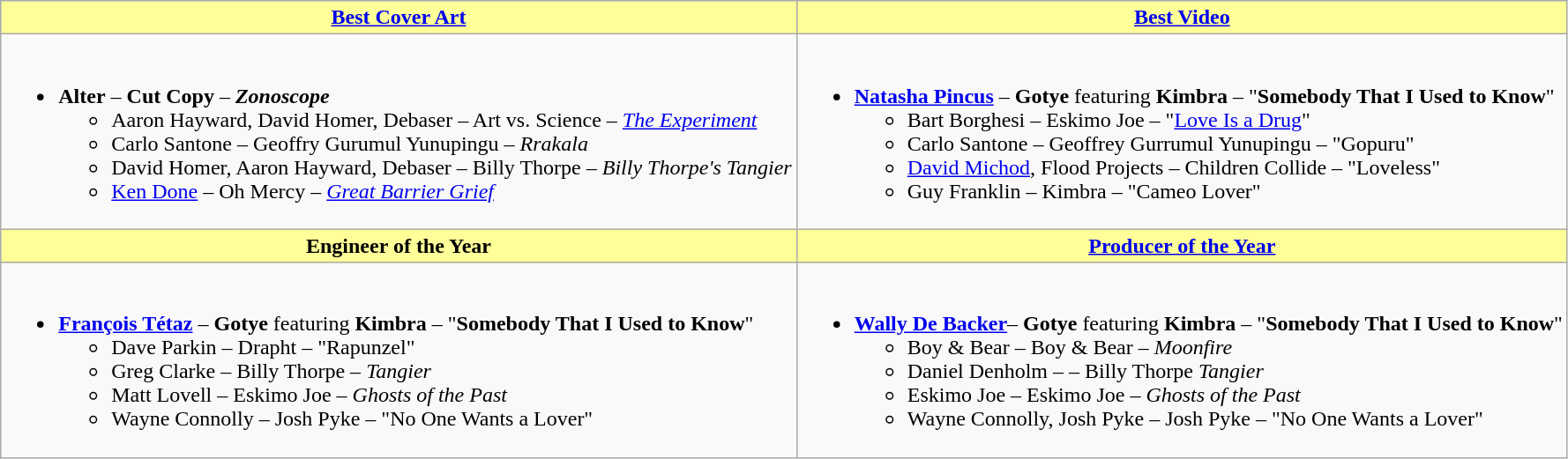<table class=wikitable style="width=150%">
<tr>
<th ! style="background:#ff9; width=;"50%"><a href='#'>Best Cover Art</a></th>
<th ! style="background:#ff9; width=;"50%"><a href='#'>Best Video</a></th>
</tr>
<tr>
<td><br><ul><li><strong>Alter</strong> – <strong>Cut Copy</strong> – <strong><em>Zonoscope</em></strong><ul><li>Aaron Hayward, David Homer, Debaser – Art vs. Science – <em><a href='#'>The Experiment</a></em></li><li>Carlo Santone – Geoffry Gurumul Yunupingu – <em>Rrakala</em></li><li>David Homer, Aaron Hayward, Debaser – Billy Thorpe – <em>Billy Thorpe's Tangier</em></li><li><a href='#'>Ken Done</a> – Oh Mercy – <em><a href='#'>Great Barrier Grief</a></em></li></ul></li></ul></td>
<td><br><ul><li><strong><a href='#'>Natasha Pincus</a></strong> – <strong>Gotye</strong> featuring <strong>Kimbra</strong> – "<strong>Somebody That I Used to Know</strong>"<ul><li>Bart Borghesi – Eskimo Joe – "<a href='#'>Love Is a Drug</a>"</li><li>Carlo Santone – Geoffrey Gurrumul Yunupingu – "Gopuru"</li><li><a href='#'>David Michod</a>, Flood Projects – Children Collide – "Loveless"</li><li>Guy Franklin – Kimbra – "Cameo Lover"</li></ul></li></ul></td>
</tr>
<tr>
<th ! style="background:#ff9; width=;"50%">Engineer of the Year</th>
<th ! style="background:#ff9; width=;"50%"><a href='#'>Producer of the Year</a></th>
</tr>
<tr>
<td><br><ul><li><strong><a href='#'>François Tétaz</a></strong> – <strong>Gotye</strong> featuring <strong>Kimbra</strong> – "<strong>Somebody That I Used to Know</strong>"<ul><li>Dave Parkin – Drapht – "Rapunzel"</li><li>Greg Clarke – Billy Thorpe – <em>Tangier</em></li><li>Matt Lovell – Eskimo Joe – <em>Ghosts of the Past</em></li><li>Wayne Connolly – Josh Pyke – "No One Wants a Lover"</li></ul></li></ul></td>
<td><br><ul><li><strong><a href='#'>Wally De Backer</a></strong>– <strong>Gotye</strong> featuring <strong>Kimbra</strong> – "<strong>Somebody That I Used to Know</strong>"<ul><li>Boy & Bear – Boy & Bear – <em>Moonfire</em></li><li>Daniel Denholm – – Billy Thorpe <em>Tangier</em></li><li>Eskimo Joe – Eskimo Joe – <em>Ghosts of the Past</em></li><li>Wayne Connolly, Josh Pyke – Josh Pyke – "No One Wants a Lover"</li></ul></li></ul></td>
</tr>
</table>
